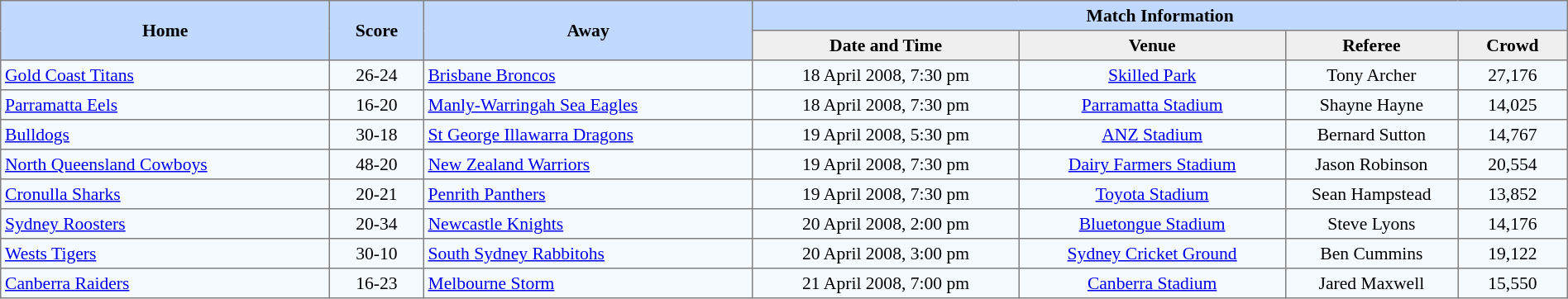<table border=1 style="border-collapse:collapse; font-size:90%;" cellpadding=3 cellspacing=0 width=100%>
<tr bgcolor=#C1D8FF>
<th rowspan=2 width=21%>Home</th>
<th rowspan=2 width=6%>Score</th>
<th rowspan=2 width=21%>Away</th>
<th colspan=6>Match Information</th>
</tr>
<tr bgcolor=#EFEFEF>
<th width=17%>Date and Time</th>
<th width=17%>Venue</th>
<th width=11%>Referee</th>
<th width=7%>Crowd</th>
</tr>
<tr align=center bgcolor=#F5FAFF>
<td align=left><a href='#'>Gold Coast Titans</a></td>
<td>26-24</td>
<td align=left><a href='#'>Brisbane Broncos</a></td>
<td>18 April 2008, 7:30 pm</td>
<td><a href='#'>Skilled Park</a></td>
<td>Tony Archer</td>
<td>27,176</td>
</tr>
<tr align=center bgcolor=#F5FAFF>
<td align=left><a href='#'>Parramatta Eels</a></td>
<td>16-20</td>
<td align=left><a href='#'>Manly-Warringah Sea Eagles</a></td>
<td>18 April 2008, 7:30 pm</td>
<td><a href='#'>Parramatta Stadium</a></td>
<td>Shayne Hayne</td>
<td>14,025</td>
</tr>
<tr align=center bgcolor=#F5FAFF>
<td align=left> <a href='#'>Bulldogs</a></td>
<td>30-18</td>
<td align=left><a href='#'>St George Illawarra Dragons</a></td>
<td>19 April 2008, 5:30 pm</td>
<td><a href='#'>ANZ Stadium</a></td>
<td>Bernard Sutton</td>
<td>14,767</td>
</tr>
<tr align=center bgcolor=#F5FAFF>
<td align=left> <a href='#'>North Queensland Cowboys</a></td>
<td>48-20</td>
<td align=left> <a href='#'>New Zealand Warriors</a></td>
<td>19 April 2008, 7:30 pm</td>
<td><a href='#'>Dairy Farmers Stadium</a></td>
<td>Jason Robinson</td>
<td>20,554</td>
</tr>
<tr align=center bgcolor=#F5FAFF>
<td align=left><a href='#'>Cronulla Sharks</a></td>
<td>20-21</td>
<td align=left><a href='#'>Penrith Panthers</a></td>
<td>19 April 2008, 7:30 pm</td>
<td><a href='#'>Toyota Stadium</a></td>
<td>Sean Hampstead</td>
<td>13,852</td>
</tr>
<tr align=center bgcolor=#F5FAFF>
<td align=left><a href='#'>Sydney Roosters</a></td>
<td>20-34</td>
<td align=left> <a href='#'>Newcastle Knights</a></td>
<td>20 April 2008, 2:00 pm</td>
<td><a href='#'>Bluetongue Stadium</a></td>
<td>Steve Lyons</td>
<td>14,176</td>
</tr>
<tr align=center bgcolor=#F5FAFF>
<td align=left><a href='#'>Wests Tigers</a></td>
<td>30-10</td>
<td align=left><a href='#'>South Sydney Rabbitohs</a></td>
<td>20 April 2008, 3:00 pm</td>
<td><a href='#'>Sydney Cricket Ground</a></td>
<td>Ben Cummins</td>
<td>19,122</td>
</tr>
<tr align=center bgcolor=#F5FAFF>
<td align=left><a href='#'>Canberra Raiders</a></td>
<td>16-23</td>
<td align=left><a href='#'>Melbourne Storm</a></td>
<td>21 April 2008, 7:00 pm</td>
<td><a href='#'>Canberra Stadium</a></td>
<td>Jared Maxwell</td>
<td>15,550</td>
</tr>
</table>
